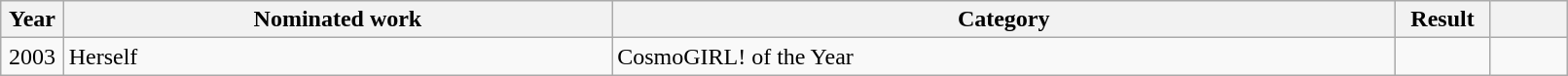<table class="wikitable plainrowheaders" style="width:85%;">
<tr>
<th scope="col" style="width:4%;">Year</th>
<th scope="col" style="width:35%;">Nominated work</th>
<th scope="col" style="width:50%;">Category</th>
<th scope="col" style="width:6%;">Result</th>
<th scope="col" style="width:6%;"></th>
</tr>
<tr>
<td align="center">2003</td>
<td>Herself</td>
<td>CosmoGIRL! of the Year</td>
<td></td>
<td></td>
</tr>
</table>
